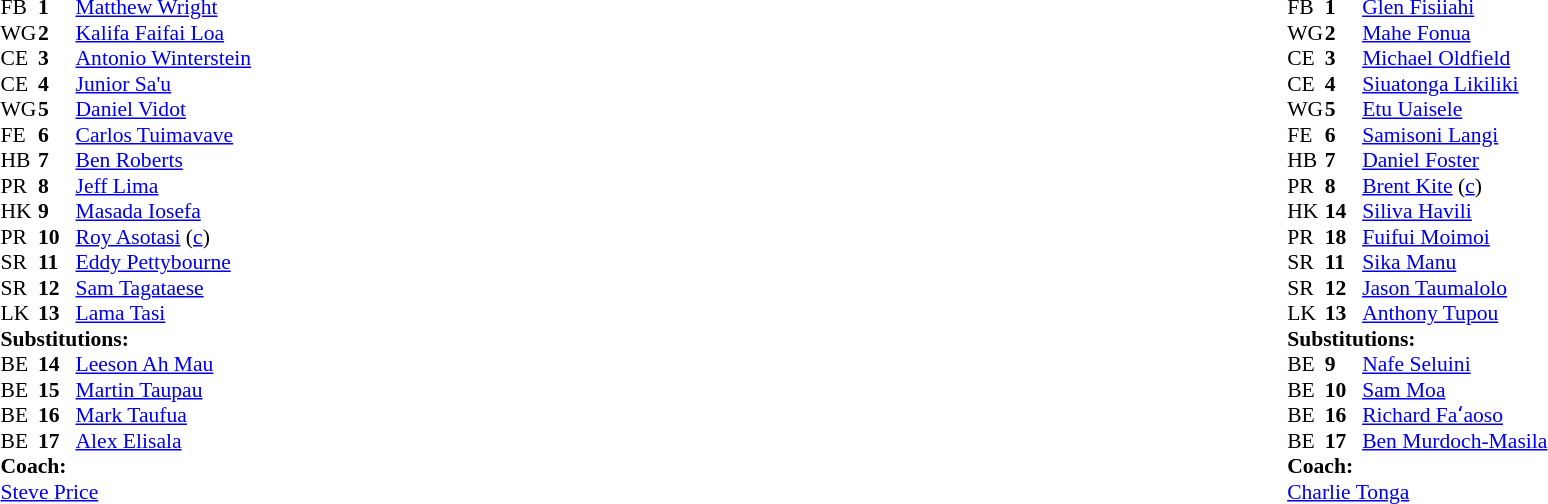<table width="100%">
<tr>
<td valign="top" width="50%"><br><table style="font-size: 90%" cellspacing="0" cellpadding="0">
<tr>
<th width="25"></th>
<th width="25"></th>
</tr>
<tr>
<td>FB</td>
<td><strong>1</strong></td>
<td> <a href='#'>Matthew Wright</a></td>
</tr>
<tr>
<td>WG</td>
<td><strong>2</strong></td>
<td> <a href='#'>Kalifa Faifai Loa</a></td>
</tr>
<tr>
<td>CE</td>
<td><strong>3</strong></td>
<td> <a href='#'>Antonio Winterstein</a></td>
</tr>
<tr>
<td>CE</td>
<td><strong>4</strong></td>
<td> <a href='#'>Junior Sa'u</a></td>
</tr>
<tr>
<td>WG</td>
<td><strong>5</strong></td>
<td> <a href='#'>Daniel Vidot</a></td>
</tr>
<tr>
<td>FE</td>
<td><strong>6</strong></td>
<td> <a href='#'>Carlos Tuimavave</a></td>
</tr>
<tr>
<td>HB</td>
<td><strong>7</strong></td>
<td> <a href='#'>Ben Roberts</a></td>
</tr>
<tr>
<td>PR</td>
<td><strong>8</strong></td>
<td> <a href='#'>Jeff Lima</a></td>
</tr>
<tr>
<td>HK</td>
<td><strong>9</strong></td>
<td> <a href='#'>Masada Iosefa</a></td>
</tr>
<tr>
<td>PR</td>
<td><strong>10</strong></td>
<td> <a href='#'>Roy Asotasi</a> (<a href='#'>c</a>)</td>
</tr>
<tr>
<td>SR</td>
<td><strong>11</strong></td>
<td> <a href='#'>Eddy Pettybourne</a></td>
</tr>
<tr>
<td>SR</td>
<td><strong>12</strong></td>
<td> <a href='#'>Sam Tagataese</a></td>
</tr>
<tr>
<td>LK</td>
<td><strong>13</strong></td>
<td> <a href='#'>Lama Tasi</a></td>
</tr>
<tr>
<td colspan=3><strong>Substitutions:</strong></td>
</tr>
<tr>
<td>BE</td>
<td><strong>14</strong></td>
<td> <a href='#'>Leeson Ah Mau</a></td>
</tr>
<tr>
<td>BE</td>
<td><strong>15</strong></td>
<td> <a href='#'>Martin Taupau</a></td>
</tr>
<tr>
<td>BE</td>
<td><strong>16</strong></td>
<td> <a href='#'>Mark Taufua</a></td>
</tr>
<tr>
<td>BE</td>
<td><strong>17</strong></td>
<td> <a href='#'>Alex Elisala</a></td>
</tr>
<tr>
<td colspan=3><strong>Coach:</strong></td>
</tr>
<tr>
<td colspan="4"> <a href='#'>Steve Price</a></td>
</tr>
</table>
</td>
<td valign="top" width="50%"><br><table style="font-size: 90%" cellspacing="0" cellpadding="0" align="center">
<tr>
<th width="25"></th>
<th width="25"></th>
</tr>
<tr>
<td>FB</td>
<td><strong>1</strong></td>
<td> <a href='#'>Glen Fisiiahi</a></td>
</tr>
<tr>
<td>WG</td>
<td><strong>2</strong></td>
<td> <a href='#'>Mahe Fonua</a></td>
</tr>
<tr>
<td>CE</td>
<td><strong>3</strong></td>
<td> <a href='#'>Michael Oldfield</a></td>
</tr>
<tr>
<td>CE</td>
<td><strong>4</strong></td>
<td> <a href='#'>Siuatonga Likiliki</a></td>
</tr>
<tr>
<td>WG</td>
<td><strong>5</strong></td>
<td> <a href='#'>Etu Uaisele</a></td>
</tr>
<tr>
<td>FE</td>
<td><strong>6</strong></td>
<td> <a href='#'>Samisoni Langi</a></td>
</tr>
<tr>
<td>HB</td>
<td><strong>7</strong></td>
<td> <a href='#'>Daniel Foster</a></td>
</tr>
<tr>
<td>PR</td>
<td><strong>8</strong></td>
<td> <a href='#'>Brent Kite</a> (<a href='#'>c</a>)</td>
</tr>
<tr>
<td>HK</td>
<td><strong>14</strong></td>
<td> <a href='#'>Siliva Havili</a></td>
</tr>
<tr>
<td>PR</td>
<td><strong>18</strong></td>
<td> <a href='#'>Fuifui Moimoi</a></td>
</tr>
<tr>
<td>SR</td>
<td><strong>11</strong></td>
<td> <a href='#'>Sika Manu</a></td>
</tr>
<tr>
<td>SR</td>
<td><strong>12</strong></td>
<td> <a href='#'>Jason Taumalolo</a></td>
</tr>
<tr>
<td>LK</td>
<td><strong>13</strong></td>
<td> <a href='#'>Anthony Tupou</a></td>
</tr>
<tr>
<td colspan=3><strong>Substitutions:</strong></td>
</tr>
<tr>
<td>BE</td>
<td><strong>9</strong></td>
<td> <a href='#'>Nafe Seluini</a></td>
</tr>
<tr>
<td>BE</td>
<td><strong>10</strong></td>
<td> <a href='#'>Sam Moa</a></td>
</tr>
<tr>
<td>BE</td>
<td><strong>16</strong></td>
<td> <a href='#'>Richard Faʻaoso</a></td>
</tr>
<tr>
<td>BE</td>
<td><strong>17</strong></td>
<td> <a href='#'>Ben Murdoch-Masila</a></td>
</tr>
<tr>
<td colspan=3><strong>Coach:</strong></td>
</tr>
<tr>
<td colspan="4"> <a href='#'>Charlie Tonga</a></td>
</tr>
</table>
</td>
</tr>
</table>
